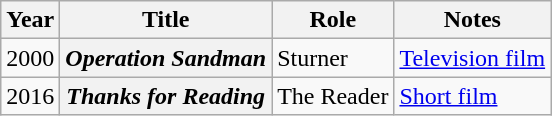<table class="wikitable sortable plainrowheaders">
<tr>
<th scope="col">Year</th>
<th scope="col">Title</th>
<th scope="col">Role</th>
<th scope="col" class="unsortable">Notes</th>
</tr>
<tr>
<td align="center">2000</td>
<th scope="row"><em>Operation Sandman</em></th>
<td>Sturner</td>
<td><a href='#'>Television film</a></td>
</tr>
<tr>
<td align="center">2016</td>
<th scope="row"><em>Thanks for Reading</em></th>
<td>The Reader</td>
<td><a href='#'>Short film</a></td>
</tr>
</table>
